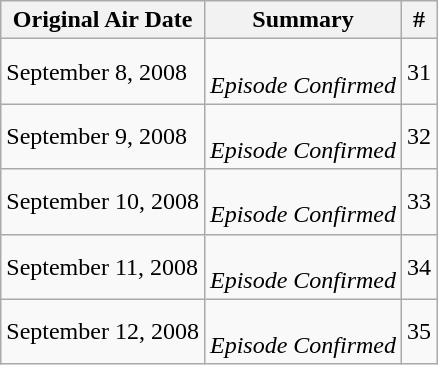<table class="wikitable">
<tr>
<th>Original Air Date</th>
<th>Summary</th>
<th>#</th>
</tr>
<tr>
<td>September 8, 2008</td>
<td><br><em>Episode Confirmed</em></td>
<td>31</td>
</tr>
<tr>
<td>September 9, 2008</td>
<td><br><em>Episode Confirmed</em></td>
<td>32</td>
</tr>
<tr>
<td>September 10, 2008</td>
<td><br><em>Episode Confirmed</em></td>
<td>33</td>
</tr>
<tr>
<td>September 11, 2008</td>
<td><br><em>Episode Confirmed</em></td>
<td>34</td>
</tr>
<tr>
<td>September 12, 2008</td>
<td><br><em>Episode Confirmed</em></td>
<td>35</td>
</tr>
</table>
